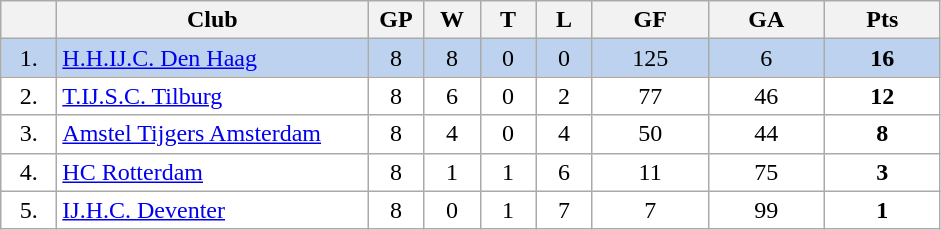<table class="wikitable">
<tr>
<th width="30"></th>
<th width="200">Club</th>
<th width="30">GP</th>
<th width="30">W</th>
<th width="30">T</th>
<th width="30">L</th>
<th width="70">GF</th>
<th width="70">GA</th>
<th width="70">Pts</th>
</tr>
<tr bgcolor="#BCD2EE" align="center">
<td>1.</td>
<td align="left"><a href='#'>H.H.IJ.C. Den Haag</a></td>
<td>8</td>
<td>8</td>
<td>0</td>
<td>0</td>
<td>125</td>
<td>6</td>
<td><strong>16</strong></td>
</tr>
<tr bgcolor="#FFFFFF" align="center">
<td>2.</td>
<td align="left"><a href='#'>T.IJ.S.C. Tilburg</a></td>
<td>8</td>
<td>6</td>
<td>0</td>
<td>2</td>
<td>77</td>
<td>46</td>
<td><strong>12</strong></td>
</tr>
<tr bgcolor="#FFFFFF" align="center">
<td>3.</td>
<td align="left"><a href='#'>Amstel Tijgers Amsterdam</a></td>
<td>8</td>
<td>4</td>
<td>0</td>
<td>4</td>
<td>50</td>
<td>44</td>
<td><strong>8</strong></td>
</tr>
<tr bgcolor="#FFFFFF" align="center">
<td>4.</td>
<td align="left"><a href='#'>HC Rotterdam</a></td>
<td>8</td>
<td>1</td>
<td>1</td>
<td>6</td>
<td>11</td>
<td>75</td>
<td><strong>3</strong></td>
</tr>
<tr bgcolor="#FFFFFF" align="center">
<td>5.</td>
<td align="left"><a href='#'>IJ.H.C. Deventer</a></td>
<td>8</td>
<td>0</td>
<td>1</td>
<td>7</td>
<td>7</td>
<td>99</td>
<td><strong>1</strong></td>
</tr>
</table>
